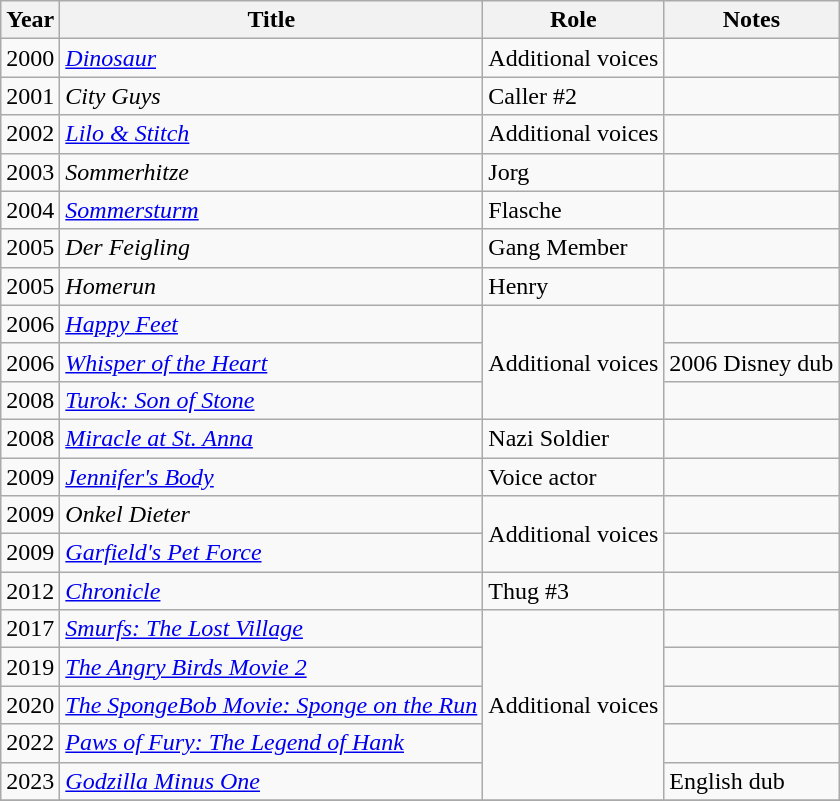<table class="wikitable">
<tr>
<th>Year</th>
<th>Title</th>
<th>Role</th>
<th>Notes</th>
</tr>
<tr>
<td>2000</td>
<td><em><a href='#'>Dinosaur</a></em></td>
<td>Additional voices</td>
<td></td>
</tr>
<tr>
<td>2001</td>
<td><em>City Guys</em></td>
<td>Caller #2</td>
<td></td>
</tr>
<tr>
<td>2002</td>
<td><em><a href='#'>Lilo & Stitch</a></em></td>
<td>Additional voices</td>
<td></td>
</tr>
<tr>
<td>2003</td>
<td><em>Sommerhitze</em></td>
<td>Jorg</td>
<td></td>
</tr>
<tr>
<td>2004</td>
<td><em><a href='#'>Sommersturm</a></em></td>
<td>Flasche</td>
<td></td>
</tr>
<tr>
<td>2005</td>
<td><em>Der Feigling</em></td>
<td>Gang Member</td>
<td></td>
</tr>
<tr>
<td>2005</td>
<td><em>Homerun</em></td>
<td>Henry</td>
<td></td>
</tr>
<tr>
<td>2006</td>
<td><em><a href='#'>Happy Feet</a></em></td>
<td rowspan="3">Additional voices</td>
<td></td>
</tr>
<tr>
<td>2006</td>
<td><em><a href='#'>Whisper of the Heart</a></em></td>
<td>2006 Disney dub</td>
</tr>
<tr>
<td>2008</td>
<td><em><a href='#'>Turok: Son of Stone</a></em></td>
<td></td>
</tr>
<tr>
<td>2008</td>
<td><em><a href='#'>Miracle at St. Anna</a></em></td>
<td>Nazi Soldier</td>
<td></td>
</tr>
<tr>
<td>2009</td>
<td><em><a href='#'>Jennifer's Body</a></em></td>
<td>Voice actor</td>
<td></td>
</tr>
<tr>
<td>2009</td>
<td><em>Onkel Dieter</em></td>
<td rowspan="2">Additional voices</td>
<td></td>
</tr>
<tr>
<td>2009</td>
<td><em><a href='#'>Garfield's Pet Force</a></em></td>
<td></td>
</tr>
<tr>
<td>2012</td>
<td><em><a href='#'>Chronicle</a></em></td>
<td>Thug #3</td>
<td></td>
</tr>
<tr>
<td>2017</td>
<td><em><a href='#'>Smurfs: The Lost Village</a></em></td>
<td rowspan="5">Additional voices</td>
<td></td>
</tr>
<tr>
<td>2019</td>
<td><em><a href='#'>The Angry Birds Movie 2</a></em></td>
<td></td>
</tr>
<tr>
<td>2020</td>
<td><em><a href='#'>The SpongeBob Movie: Sponge on the Run</a></em></td>
<td></td>
</tr>
<tr>
<td>2022</td>
<td><em><a href='#'>Paws of Fury: The Legend of Hank</a></em></td>
<td></td>
</tr>
<tr>
<td>2023</td>
<td><em><a href='#'>Godzilla Minus One</a></em></td>
<td>English dub</td>
</tr>
<tr>
</tr>
</table>
